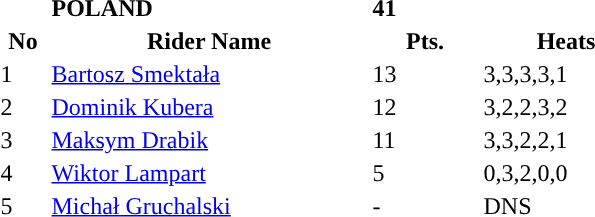<table class="toccolours">
<tr>
<td></td>
<td><strong>POLAND</strong></td>
<td><strong>41</strong></td>
</tr>
<tr style="background-color:">
<th width=30px>No</th>
<th width=210px>Rider Name</th>
<th width=70px>Pts.</th>
<th width=110px>Heats</th>
</tr>
<tr style="background-color:">
<td>1</td>
<td><a href='#'>Bartosz Smektała</a></td>
<td>13</td>
<td>3,3,3,3,1</td>
</tr>
<tr style="background-color:">
<td>2</td>
<td><a href='#'>Dominik Kubera</a></td>
<td>12</td>
<td>3,2,2,3,2</td>
</tr>
<tr style="background-color:">
<td>3</td>
<td><a href='#'>Maksym Drabik</a></td>
<td>11</td>
<td>3,3,2,2,1</td>
</tr>
<tr style="background-color:">
<td>4</td>
<td><a href='#'>Wiktor Lampart</a></td>
<td>5</td>
<td>0,3,2,0,0</td>
</tr>
<tr style="background-color:">
<td>5</td>
<td><a href='#'>Michał Gruchalski</a></td>
<td>-</td>
<td>DNS</td>
</tr>
</table>
